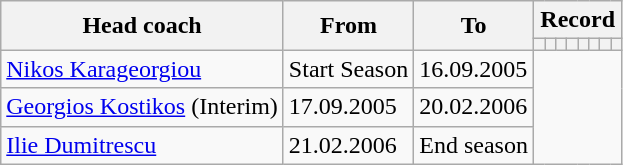<table class="wikitable" style="text-align: ">
<tr>
<th rowspan=2>Head coach</th>
<th rowspan=2>From</th>
<th rowspan=2>To</th>
<th colspan=8>Record</th>
</tr>
<tr>
<th></th>
<th></th>
<th></th>
<th></th>
<th></th>
<th></th>
<th></th>
<th></th>
</tr>
<tr>
<td> <a href='#'>Nikos Karageorgiou</a></td>
<td>Start Season</td>
<td>16.09.2005<br></td>
</tr>
<tr>
<td> <a href='#'>Georgios Kostikos</a> (Interim)</td>
<td>17.09.2005</td>
<td>20.02.2006<br></td>
</tr>
<tr>
<td> <a href='#'>Ilie Dumitrescu</a></td>
<td>21.02.2006</td>
<td>End season<br></td>
</tr>
</table>
